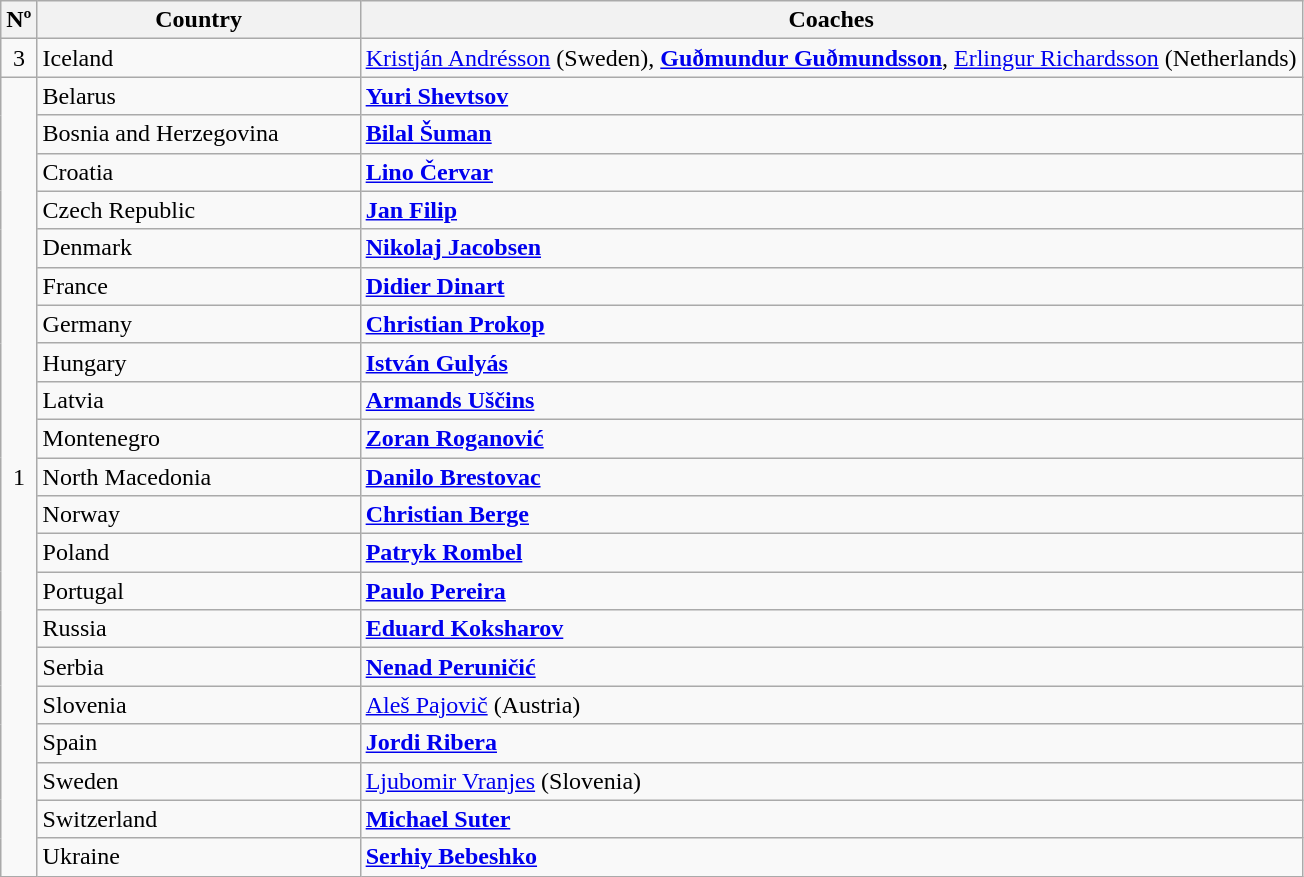<table class="wikitable">
<tr>
<th>Nº</th>
<th style=width:13em>Country</th>
<th>Coaches</th>
</tr>
<tr>
<td align="center" rowspan="1">3</td>
<td> Iceland</td>
<td><a href='#'>Kristján Andrésson</a> (Sweden), <strong><a href='#'>Guðmundur Guðmundsson</a></strong>, <a href='#'>Erlingur Richardsson</a> (Netherlands)</td>
</tr>
<tr>
<td align="center" rowspan="21">1</td>
<td> Belarus</td>
<td><strong><a href='#'>Yuri Shevtsov</a></strong></td>
</tr>
<tr>
<td> Bosnia and Herzegovina</td>
<td><strong><a href='#'>Bilal Šuman</a></strong></td>
</tr>
<tr>
<td> Croatia</td>
<td><strong><a href='#'>Lino Červar</a></strong></td>
</tr>
<tr>
<td> Czech Republic</td>
<td><strong><a href='#'>Jan Filip</a></strong></td>
</tr>
<tr>
<td> Denmark</td>
<td><strong><a href='#'>Nikolaj Jacobsen</a></strong></td>
</tr>
<tr>
<td> France</td>
<td><strong><a href='#'>Didier Dinart</a></strong></td>
</tr>
<tr>
<td> Germany</td>
<td><strong><a href='#'>Christian Prokop</a></strong></td>
</tr>
<tr>
<td> Hungary</td>
<td><strong><a href='#'>István Gulyás</a></strong></td>
</tr>
<tr>
<td> Latvia</td>
<td><strong><a href='#'>Armands Uščins</a></strong></td>
</tr>
<tr>
<td> Montenegro</td>
<td><strong><a href='#'>Zoran Roganović</a></strong></td>
</tr>
<tr>
<td> North Macedonia</td>
<td><strong><a href='#'>Danilo Brestovac</a></strong></td>
</tr>
<tr>
<td> Norway</td>
<td><strong><a href='#'>Christian Berge</a></strong></td>
</tr>
<tr>
<td> Poland</td>
<td><strong><a href='#'>Patryk Rombel</a></strong></td>
</tr>
<tr>
<td> Portugal</td>
<td><strong><a href='#'>Paulo Pereira</a></strong></td>
</tr>
<tr>
<td> Russia</td>
<td><strong><a href='#'>Eduard Koksharov</a></strong></td>
</tr>
<tr>
<td> Serbia</td>
<td><strong><a href='#'>Nenad Peruničić</a></strong></td>
</tr>
<tr>
<td> Slovenia</td>
<td><a href='#'>Aleš Pajovič</a> (Austria)</td>
</tr>
<tr>
<td> Spain</td>
<td><strong><a href='#'>Jordi Ribera</a></strong></td>
</tr>
<tr>
<td> Sweden</td>
<td><a href='#'>Ljubomir Vranjes</a> (Slovenia)</td>
</tr>
<tr>
<td> Switzerland</td>
<td><strong><a href='#'>Michael Suter</a></strong></td>
</tr>
<tr>
<td> Ukraine</td>
<td><strong><a href='#'>Serhiy Bebeshko</a></strong></td>
</tr>
</table>
